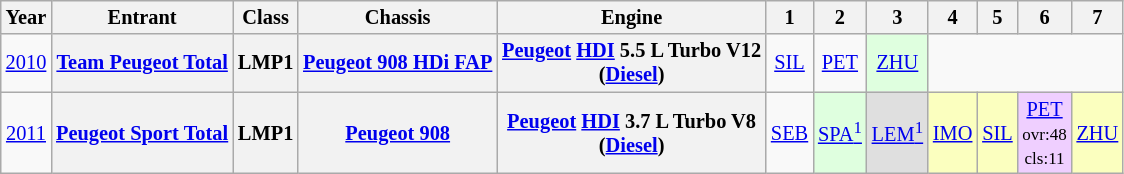<table class="wikitable" style="text-align:center; font-size:85%">
<tr>
<th>Year</th>
<th>Entrant</th>
<th>Class</th>
<th>Chassis</th>
<th>Engine</th>
<th>1</th>
<th>2</th>
<th>3</th>
<th>4</th>
<th>5</th>
<th>6</th>
<th>7</th>
</tr>
<tr>
<td><a href='#'>2010</a></td>
<th nowrap><a href='#'>Team Peugeot Total</a></th>
<th>LMP1</th>
<th nowrap><a href='#'>Peugeot 908 HDi FAP</a></th>
<th nowrap><a href='#'>Peugeot</a> <a href='#'>HDI</a> 5.5 L Turbo V12<br>(<a href='#'>Diesel</a>)</th>
<td><a href='#'>SIL</a></td>
<td><a href='#'>PET</a></td>
<td style="background:#DFFFDF;"><a href='#'>ZHU</a><br></td>
<td colspan=4></td>
</tr>
<tr>
<td><a href='#'>2011</a></td>
<th nowrap><a href='#'>Peugeot Sport Total</a></th>
<th>LMP1</th>
<th nowrap><a href='#'>Peugeot 908</a></th>
<th nowrap><a href='#'>Peugeot</a> <a href='#'>HDI</a> 3.7 L Turbo V8<br>(<a href='#'>Diesel</a>)</th>
<td><a href='#'>SEB</a></td>
<td style="background:#DFFFDF;"><a href='#'>SPA<sup>1</sup></a><br></td>
<td style="background:#DFDFDF;"><a href='#'>LEM<sup>1</sup></a><br></td>
<td style="background:#FBFFBF;"><a href='#'>IMO</a><br></td>
<td style="background:#FBFFBF;"><a href='#'>SIL</a><br></td>
<td style="background:#EFCFFF;"><a href='#'>PET</a><br><small>ovr:48<br>cls:11</small></td>
<td style="background:#FBFFBF;"><a href='#'>ZHU</a><br></td>
</tr>
</table>
